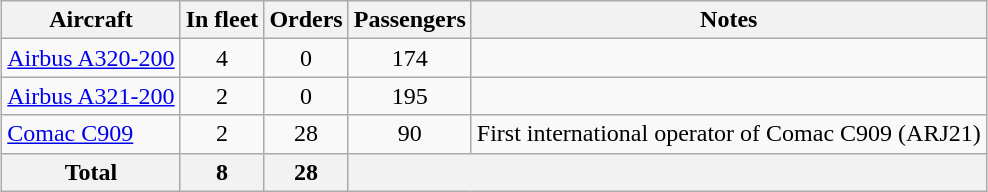<table class="wikitable" style="border-collapse:collapse;margin:auto;">
<tr>
<th>Aircraft</th>
<th>In fleet</th>
<th>Orders</th>
<th>Passengers</th>
<th>Notes</th>
</tr>
<tr>
<td><a href='#'>Airbus A320-200</a></td>
<td align=center>4</td>
<td align=center>0</td>
<td align=center>174</td>
<td></td>
</tr>
<tr>
<td><a href='#'>Airbus A321-200</a></td>
<td align=center>2</td>
<td align=center>0</td>
<td align=center>195</td>
<td></td>
</tr>
<tr>
<td><a href='#'>Comac C909</a></td>
<td align=center>2</td>
<td align=center>28</td>
<td align=center>90</td>
<td>First international operator of Comac C909 (ARJ21)</td>
</tr>
<tr>
<th>Total</th>
<th>8</th>
<th>28</th>
<th colspan="2"></th>
</tr>
</table>
